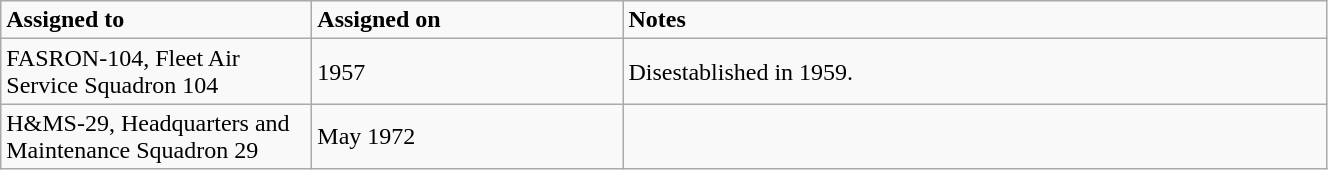<table class="wikitable" style="width: 70%;">
<tr>
<td style="width: 200px;"><strong>Assigned to</strong></td>
<td style="width: 200px;"><strong>Assigned on</strong></td>
<td><strong>Notes</strong></td>
</tr>
<tr>
<td>FASRON-104, Fleet Air Service Squadron 104</td>
<td>1957</td>
<td>Disestablished in 1959.</td>
</tr>
<tr>
<td>H&MS-29, Headquarters and Maintenance Squadron 29</td>
<td>May 1972</td>
<td></td>
</tr>
</table>
